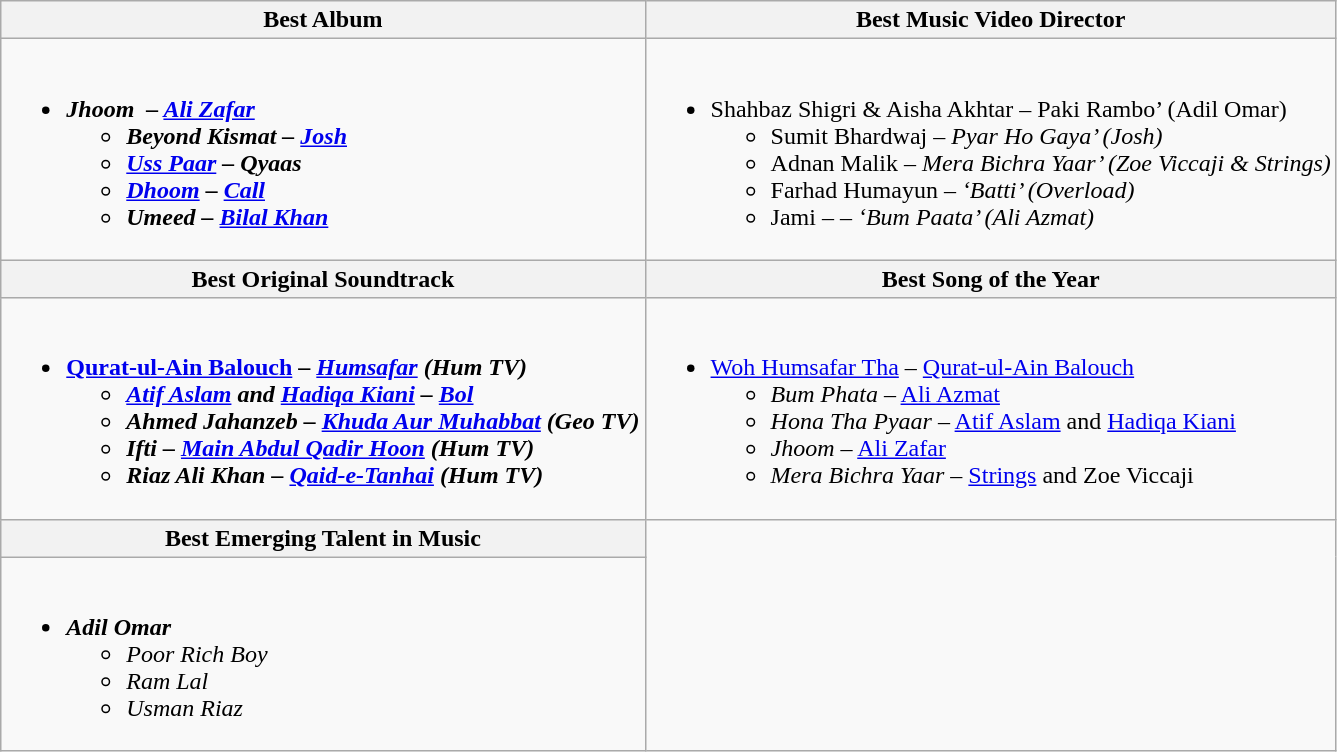<table class=wikitable style="width=100%">
<tr>
<th style="width=50%">Best Album</th>
<th style="width=50%">Best Music Video Director</th>
</tr>
<tr>
<td valign="top"><br><ul><li><strong><em>Jhoom <em> – <a href='#'>Ali Zafar</a><strong><ul><li></em>Beyond Kismat<em> – <a href='#'>Josh</a></li><li></em><a href='#'>Uss Paar</a><em> – Qyaas</li><li></em><a href='#'>Dhoom</a><em> – <a href='#'>Call</a></li><li></em>Umeed<em> – <a href='#'>Bilal Khan</a></li></ul></li></ul></td>
<td valign="top"><br><ul><li></strong>Shahbaz Shigri & Aisha Akhtar – </em>Paki Rambo’ (Adil Omar)</em></strong><ul><li>Sumit Bhardwaj – <em>Pyar Ho Gaya’ (Josh)</em></li><li>Adnan Malik – <em>Mera Bichra Yaar’ (Zoe Viccaji & Strings)</em></li><li>Farhad Humayun – <em> ‘Batti’ (Overload)</em></li><li>Jami – <em>– ‘Bum Paata’ (Ali Azmat)</em></li></ul></li></ul></td>
</tr>
<tr>
<th style="width=50%">Best Original Soundtrack</th>
<th style="width=50%">Best Song of the Year</th>
</tr>
<tr>
<td valign="top"><br><ul><li><strong><a href='#'>Qurat-ul-Ain Balouch</a> – <em><a href='#'>Humsafar</a> (Hum TV)<strong><em><ul><li><a href='#'>Atif Aslam</a> and <a href='#'>Hadiqa Kiani</a> – </em><a href='#'>Bol</a><em></li><li>Ahmed Jahanzeb – </em><a href='#'>Khuda Aur Muhabbat</a> (Geo TV)<em></li><li>Ifti – </em><a href='#'>Main Abdul Qadir Hoon</a> (Hum TV)<em></li><li>Riaz Ali Khan – </em><a href='#'>Qaid-e-Tanhai</a> (Hum TV)<em></li></ul></li></ul></td>
<td valign="top"><br><ul><li></em></strong><a href='#'>Woh Humsafar Tha</a></em> – <a href='#'>Qurat-ul-Ain Balouch</a></strong><ul><li><em>Bum Phata</em> – <a href='#'>Ali Azmat</a></li><li><em>Hona Tha Pyaar</em> – <a href='#'>Atif Aslam</a> and <a href='#'>Hadiqa Kiani</a></li><li><em>Jhoom</em> – <a href='#'>Ali Zafar</a></li><li><em>Mera Bichra Yaar</em> – <a href='#'>Strings</a> and Zoe Viccaji</li></ul></li></ul></td>
</tr>
<tr>
<th style="width=100%">Best Emerging Talent in Music</th>
</tr>
<tr>
<td valign="top"><br><ul><li><strong><em>Adil Omar</em></strong><ul><li><em>Poor Rich Boy</em></li><li><em>Ram Lal</em></li><li><em>Usman Riaz</em></li></ul></li></ul></td>
</tr>
</table>
